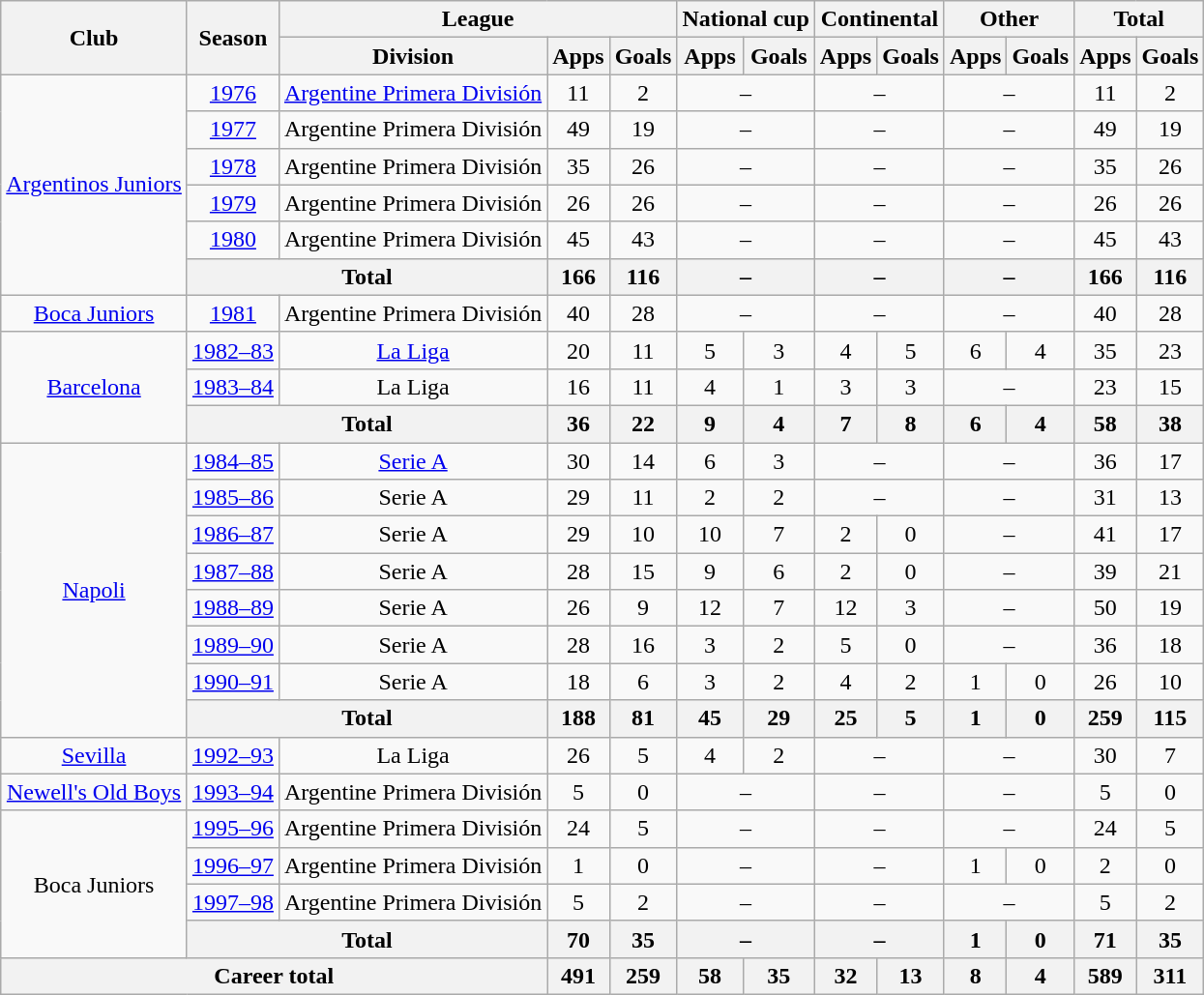<table class="wikitable" style="text-align:center">
<tr>
<th rowspan="2">Club</th>
<th rowspan="2">Season</th>
<th colspan="3">League</th>
<th colspan="2">National cup</th>
<th colspan="2">Continental</th>
<th colspan="2">Other</th>
<th colspan="2">Total</th>
</tr>
<tr>
<th>Division</th>
<th>Apps</th>
<th>Goals</th>
<th>Apps</th>
<th>Goals</th>
<th>Apps</th>
<th>Goals</th>
<th>Apps</th>
<th>Goals</th>
<th>Apps</th>
<th>Goals</th>
</tr>
<tr>
<td rowspan="6"><a href='#'>Argentinos Juniors</a></td>
<td><a href='#'>1976</a></td>
<td><a href='#'>Argentine Primera División</a></td>
<td>11</td>
<td>2</td>
<td colspan="2">–</td>
<td colspan="2">–</td>
<td colspan="2">–</td>
<td>11</td>
<td>2</td>
</tr>
<tr>
<td><a href='#'>1977</a></td>
<td>Argentine Primera División</td>
<td>49</td>
<td>19</td>
<td colspan="2">–</td>
<td colspan="2">–</td>
<td colspan="2">–</td>
<td>49</td>
<td>19</td>
</tr>
<tr>
<td><a href='#'>1978</a></td>
<td>Argentine Primera División</td>
<td>35</td>
<td>26</td>
<td colspan="2">–</td>
<td colspan="2">–</td>
<td colspan="2">–</td>
<td>35</td>
<td>26</td>
</tr>
<tr>
<td><a href='#'>1979</a></td>
<td>Argentine Primera División</td>
<td>26</td>
<td>26</td>
<td colspan="2">–</td>
<td colspan="2">–</td>
<td colspan="2">–</td>
<td>26</td>
<td>26</td>
</tr>
<tr>
<td><a href='#'>1980</a></td>
<td>Argentine Primera División</td>
<td>45</td>
<td>43</td>
<td colspan="2">–</td>
<td colspan="2">–</td>
<td colspan="2">–</td>
<td>45</td>
<td>43</td>
</tr>
<tr>
<th colspan="2">Total</th>
<th>166</th>
<th>116</th>
<th colspan="2">–</th>
<th colspan="2">–</th>
<th colspan="2">–</th>
<th>166</th>
<th>116</th>
</tr>
<tr>
<td><a href='#'>Boca Juniors</a></td>
<td><a href='#'>1981</a></td>
<td>Argentine Primera División</td>
<td>40</td>
<td>28</td>
<td colspan="2">–</td>
<td colspan="2">–</td>
<td colspan="2">–</td>
<td>40</td>
<td>28</td>
</tr>
<tr>
<td rowspan="3"><a href='#'>Barcelona</a></td>
<td><a href='#'>1982–83</a></td>
<td><a href='#'>La Liga</a></td>
<td>20</td>
<td>11</td>
<td>5</td>
<td>3</td>
<td>4</td>
<td>5</td>
<td>6</td>
<td>4</td>
<td>35</td>
<td>23</td>
</tr>
<tr>
<td><a href='#'>1983–84</a></td>
<td>La Liga</td>
<td>16</td>
<td>11</td>
<td>4</td>
<td>1</td>
<td>3</td>
<td>3</td>
<td colspan="2">–</td>
<td>23</td>
<td>15</td>
</tr>
<tr>
<th colspan="2">Total</th>
<th>36</th>
<th>22</th>
<th>9</th>
<th>4</th>
<th>7</th>
<th>8</th>
<th>6</th>
<th>4</th>
<th>58</th>
<th>38</th>
</tr>
<tr>
<td rowspan="8"><a href='#'>Napoli</a></td>
<td><a href='#'>1984–85</a></td>
<td><a href='#'>Serie A</a></td>
<td>30</td>
<td>14</td>
<td>6</td>
<td>3</td>
<td colspan="2">–</td>
<td colspan="2">–</td>
<td>36</td>
<td>17</td>
</tr>
<tr>
<td><a href='#'>1985–86</a></td>
<td>Serie A</td>
<td>29</td>
<td>11</td>
<td>2</td>
<td>2</td>
<td colspan="2">–</td>
<td colspan="2">–</td>
<td>31</td>
<td>13</td>
</tr>
<tr>
<td><a href='#'>1986–87</a></td>
<td>Serie A</td>
<td>29</td>
<td>10</td>
<td>10</td>
<td>7</td>
<td>2</td>
<td>0</td>
<td colspan="2">–</td>
<td>41</td>
<td>17</td>
</tr>
<tr>
<td><a href='#'>1987–88</a></td>
<td>Serie A</td>
<td>28</td>
<td>15</td>
<td>9</td>
<td>6</td>
<td>2</td>
<td>0</td>
<td colspan="2">–</td>
<td>39</td>
<td>21</td>
</tr>
<tr>
<td><a href='#'>1988–89</a></td>
<td>Serie A</td>
<td>26</td>
<td>9</td>
<td>12</td>
<td>7</td>
<td>12</td>
<td>3</td>
<td colspan="2">–</td>
<td>50</td>
<td>19</td>
</tr>
<tr>
<td><a href='#'>1989–90</a></td>
<td>Serie A</td>
<td>28</td>
<td>16</td>
<td>3</td>
<td>2</td>
<td>5</td>
<td>0</td>
<td colspan="2">–</td>
<td>36</td>
<td>18</td>
</tr>
<tr>
<td><a href='#'>1990–91</a></td>
<td>Serie A</td>
<td>18</td>
<td>6</td>
<td>3</td>
<td>2</td>
<td>4</td>
<td>2</td>
<td>1</td>
<td>0</td>
<td>26</td>
<td>10</td>
</tr>
<tr>
<th colspan="2">Total</th>
<th>188</th>
<th>81</th>
<th>45</th>
<th>29</th>
<th>25</th>
<th>5</th>
<th>1</th>
<th>0</th>
<th>259</th>
<th>115</th>
</tr>
<tr>
<td><a href='#'>Sevilla</a></td>
<td><a href='#'>1992–93</a></td>
<td>La Liga</td>
<td>26</td>
<td>5</td>
<td>4</td>
<td>2</td>
<td colspan="2">–</td>
<td colspan="2">–</td>
<td>30</td>
<td>7</td>
</tr>
<tr>
<td><a href='#'>Newell's Old Boys</a></td>
<td><a href='#'>1993–94</a></td>
<td>Argentine Primera División</td>
<td>5</td>
<td>0</td>
<td colspan="2">–</td>
<td colspan="2">–</td>
<td colspan="2">–</td>
<td>5</td>
<td>0</td>
</tr>
<tr>
<td rowspan="4">Boca Juniors</td>
<td><a href='#'>1995–96</a></td>
<td>Argentine Primera División</td>
<td>24</td>
<td>5</td>
<td colspan="2">–</td>
<td colspan="2">–</td>
<td colspan="2">–</td>
<td>24</td>
<td>5</td>
</tr>
<tr>
<td><a href='#'>1996–97</a></td>
<td>Argentine Primera División</td>
<td>1</td>
<td>0</td>
<td colspan="2">–</td>
<td colspan="2">–</td>
<td>1</td>
<td>0</td>
<td>2</td>
<td>0</td>
</tr>
<tr>
<td><a href='#'>1997–98</a></td>
<td>Argentine Primera División</td>
<td>5</td>
<td>2</td>
<td colspan="2">–</td>
<td colspan="2">–</td>
<td colspan="2">–</td>
<td>5</td>
<td>2</td>
</tr>
<tr>
<th colspan="2">Total</th>
<th>70</th>
<th>35</th>
<th colspan="2">–</th>
<th colspan="2">–</th>
<th>1</th>
<th>0</th>
<th>71</th>
<th>35</th>
</tr>
<tr>
<th colspan="3">Career total</th>
<th>491</th>
<th>259</th>
<th>58</th>
<th>35</th>
<th>32</th>
<th>13</th>
<th>8</th>
<th>4</th>
<th>589</th>
<th>311</th>
</tr>
</table>
